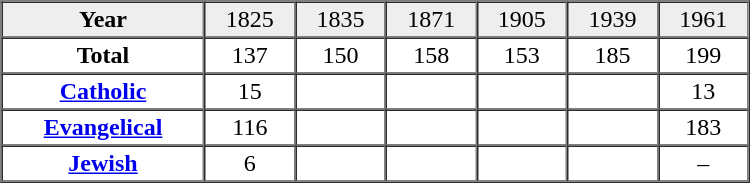<table border="1" cellpadding="2" cellspacing="0" width="500">
<tr bgcolor="#eeeeee" align="center">
<td><strong>Year</strong></td>
<td>1825</td>
<td>1835</td>
<td>1871</td>
<td>1905</td>
<td>1939</td>
<td>1961</td>
</tr>
<tr align="center">
<td><strong>Total</strong></td>
<td>137</td>
<td>150</td>
<td>158</td>
<td>153</td>
<td>185</td>
<td>199</td>
</tr>
<tr align="center">
<td><strong><a href='#'>Catholic</a></strong></td>
<td>15</td>
<td> </td>
<td> </td>
<td> </td>
<td> </td>
<td>13</td>
</tr>
<tr align="center">
<td><strong><a href='#'>Evangelical</a></strong></td>
<td>116</td>
<td> </td>
<td> </td>
<td> </td>
<td> </td>
<td>183</td>
</tr>
<tr align="center">
<td><strong><a href='#'>Jewish</a></strong></td>
<td>6</td>
<td> </td>
<td> </td>
<td> </td>
<td> </td>
<td>–</td>
</tr>
</table>
